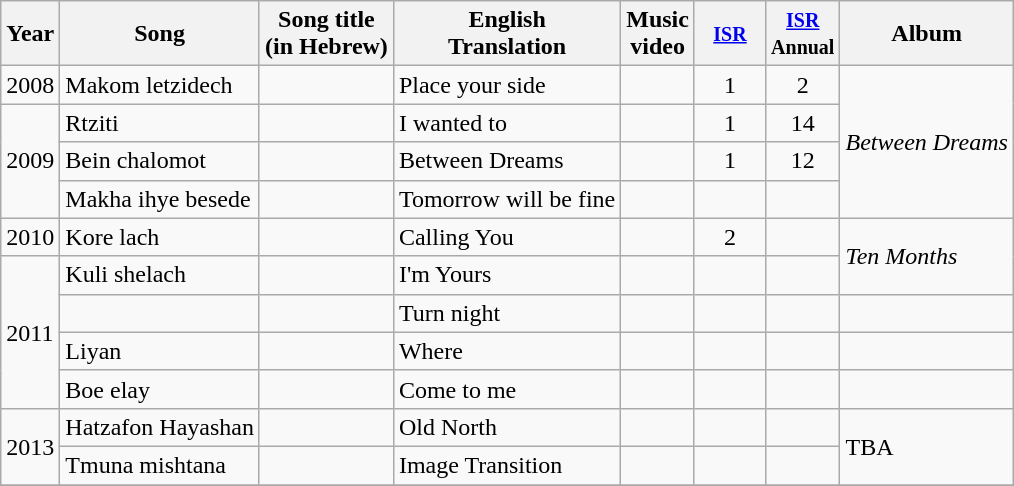<table class="wikitable">
<tr>
<th>Year</th>
<th>Song</th>
<th>Song title <br>(in Hebrew)</th>
<th>English <br>Translation</th>
<th width="40">Music video</th>
<th width="40"><small><a href='#'>ISR</a></small></th>
<th width="40"><small><a href='#'>ISR</a><br>Annual</small></th>
<th>Album</th>
</tr>
<tr>
<td>2008</td>
<td>Makom letzidech</td>
<td></td>
<td>Place your side</td>
<td></td>
<td align="center">1</td>
<td align="center">2</td>
<td rowspan="4"><em>Between Dreams</em></td>
</tr>
<tr>
<td rowspan=3>2009</td>
<td>Rtziti</td>
<td></td>
<td>I wanted to</td>
<td></td>
<td align="center">1</td>
<td align="center">14</td>
</tr>
<tr>
<td>Bein chalomot</td>
<td></td>
<td>Between Dreams</td>
<td></td>
<td align="center">1</td>
<td align="center">12</td>
</tr>
<tr>
<td>Makha ihye besede</td>
<td></td>
<td>Tomorrow will be fine</td>
<td></td>
<td align="center"></td>
<td align="center"></td>
</tr>
<tr>
<td rowspan=1>2010</td>
<td>Kore lach</td>
<td></td>
<td>Calling You</td>
<td></td>
<td align="center">2</td>
<td align="center"></td>
<td rowspan="2"><em>Ten Months</em></td>
</tr>
<tr>
<td rowspan=4>2011</td>
<td>Kuli shelach</td>
<td></td>
<td>I'm Yours</td>
<td></td>
<td align="center"></td>
<td align="center"></td>
</tr>
<tr>
<td></td>
<td></td>
<td>Turn night</td>
<td></td>
<td align="center"></td>
<td align="center"></td>
<td rowspan="1"></td>
</tr>
<tr>
<td>Liyan</td>
<td></td>
<td>Where</td>
<td></td>
<td align="center"></td>
<td align="center"></td>
<td rowspan="1"></td>
</tr>
<tr>
<td>Boe elay</td>
<td></td>
<td>Come to me</td>
<td></td>
<td align="center"></td>
<td align="center"></td>
<td rowspan="1"></td>
</tr>
<tr>
<td rowspan=2>2013</td>
<td>Hatzafon Hayashan</td>
<td></td>
<td>Old North</td>
<td></td>
<td align="center"></td>
<td align="center"></td>
<td rowspan="2">TBA</td>
</tr>
<tr>
<td>Tmuna mishtana</td>
<td></td>
<td>Image Transition</td>
<td></td>
<td align="center"></td>
<td align="center"></td>
</tr>
<tr>
</tr>
</table>
